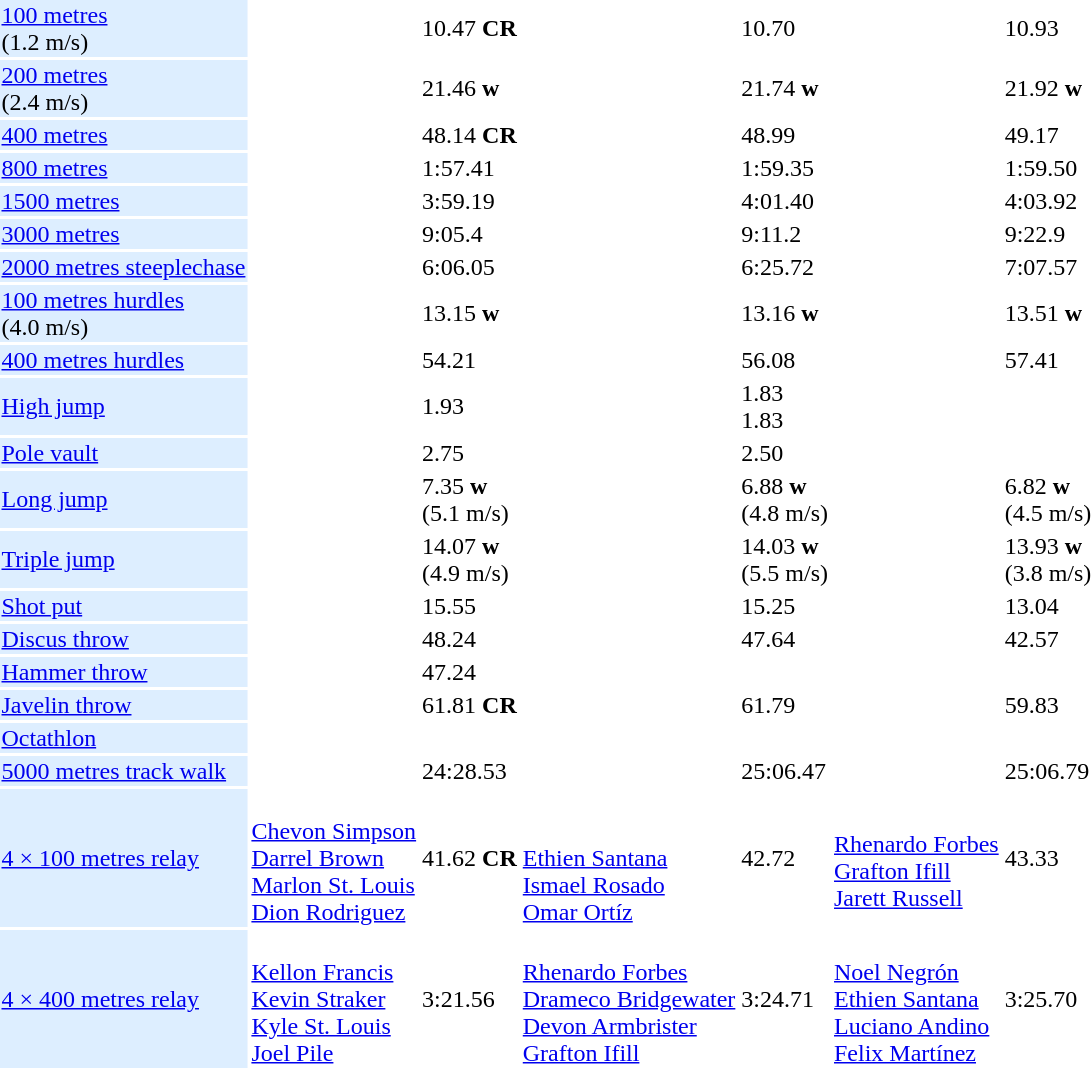<table>
<tr>
<td bgcolor = DDEEFF><a href='#'>100 metres</a> <br> (1.2 m/s)</td>
<td></td>
<td>10.47 <strong>CR</strong></td>
<td></td>
<td>10.70</td>
<td></td>
<td>10.93</td>
</tr>
<tr>
<td bgcolor = DDEEFF><a href='#'>200 metres</a> <br> (2.4 m/s)</td>
<td></td>
<td>21.46 <strong>w</strong></td>
<td></td>
<td>21.74 <strong>w</strong></td>
<td></td>
<td>21.92 <strong>w</strong></td>
</tr>
<tr>
<td bgcolor = DDEEFF><a href='#'>400 metres</a></td>
<td></td>
<td>48.14 <strong>CR</strong></td>
<td></td>
<td>48.99</td>
<td></td>
<td>49.17</td>
</tr>
<tr>
<td bgcolor = DDEEFF><a href='#'>800 metres</a></td>
<td></td>
<td>1:57.41</td>
<td></td>
<td>1:59.35</td>
<td></td>
<td>1:59.50</td>
</tr>
<tr>
<td bgcolor = DDEEFF><a href='#'>1500 metres</a></td>
<td></td>
<td>3:59.19</td>
<td></td>
<td>4:01.40</td>
<td></td>
<td>4:03.92</td>
</tr>
<tr>
<td bgcolor = DDEEFF><a href='#'>3000 metres</a></td>
<td></td>
<td>9:05.4</td>
<td></td>
<td>9:11.2</td>
<td></td>
<td>9:22.9</td>
</tr>
<tr>
<td bgcolor = DDEEFF><a href='#'>2000 metres steeplechase</a></td>
<td></td>
<td>6:06.05</td>
<td></td>
<td>6:25.72</td>
<td></td>
<td>7:07.57</td>
</tr>
<tr>
<td bgcolor = DDEEFF><a href='#'>100 metres hurdles</a> <br> (4.0 m/s)</td>
<td></td>
<td>13.15 <strong>w</strong></td>
<td></td>
<td>13.16 <strong>w</strong></td>
<td></td>
<td>13.51 <strong>w</strong></td>
</tr>
<tr>
<td bgcolor = DDEEFF><a href='#'>400 metres hurdles</a></td>
<td></td>
<td>54.21</td>
<td></td>
<td>56.08</td>
<td></td>
<td>57.41</td>
</tr>
<tr>
<td bgcolor = DDEEFF><a href='#'>High jump</a></td>
<td></td>
<td>1.93</td>
<td> <br> </td>
<td>1.83 <br> 1.83</td>
<td></td>
<td></td>
</tr>
<tr>
<td bgcolor = DDEEFF><a href='#'>Pole vault</a></td>
<td></td>
<td>2.75</td>
<td></td>
<td>2.50</td>
<td></td>
<td></td>
</tr>
<tr>
<td bgcolor = DDEEFF><a href='#'>Long jump</a></td>
<td></td>
<td>7.35 <strong>w</strong> <br> (5.1 m/s)</td>
<td></td>
<td>6.88 <strong>w</strong> <br> (4.8 m/s)</td>
<td></td>
<td>6.82 <strong>w</strong> <br> (4.5 m/s)</td>
</tr>
<tr>
<td bgcolor = DDEEFF><a href='#'>Triple jump</a></td>
<td></td>
<td>14.07 <strong>w</strong> <br> (4.9 m/s)</td>
<td></td>
<td>14.03 <strong>w</strong> <br> (5.5 m/s)</td>
<td></td>
<td>13.93 <strong>w</strong> <br> (3.8 m/s)</td>
</tr>
<tr>
<td bgcolor = DDEEFF><a href='#'>Shot put</a></td>
<td></td>
<td>15.55</td>
<td></td>
<td>15.25</td>
<td></td>
<td>13.04</td>
</tr>
<tr>
<td bgcolor = DDEEFF><a href='#'>Discus throw</a></td>
<td></td>
<td>48.24</td>
<td></td>
<td>47.64</td>
<td></td>
<td>42.57</td>
</tr>
<tr>
<td bgcolor = DDEEFF><a href='#'>Hammer throw</a></td>
<td></td>
<td>47.24</td>
<td></td>
<td></td>
<td></td>
<td></td>
</tr>
<tr>
<td bgcolor = DDEEFF><a href='#'>Javelin throw</a></td>
<td></td>
<td>61.81 <strong>CR</strong></td>
<td></td>
<td>61.79</td>
<td></td>
<td>59.83</td>
</tr>
<tr>
<td bgcolor = DDEEFF><a href='#'>Octathlon</a></td>
<td></td>
<td></td>
<td></td>
<td></td>
<td></td>
<td></td>
</tr>
<tr>
<td bgcolor = DDEEFF><a href='#'>5000 metres track walk</a></td>
<td></td>
<td>24:28.53</td>
<td></td>
<td>25:06.47</td>
<td></td>
<td>25:06.79</td>
</tr>
<tr>
<td bgcolor = DDEEFF><a href='#'>4 × 100 metres relay</a></td>
<td> <br><a href='#'>Chevon Simpson</a> <br><a href='#'>Darrel Brown</a> <br><a href='#'>Marlon St. Louis</a> <br><a href='#'>Dion Rodriguez</a></td>
<td>41.62 <strong>CR</strong></td>
<td> <br> <br><a href='#'>Ethien Santana</a> <br><a href='#'>Ismael Rosado</a> <br><a href='#'>Omar Ortíz</a></td>
<td>42.72</td>
<td> <br><a href='#'>Rhenardo Forbes</a> <br><a href='#'>Grafton Ifill</a> <br><a href='#'>Jarett Russell</a> <br></td>
<td>43.33</td>
</tr>
<tr>
<td bgcolor = DDEEFF><a href='#'>4 × 400 metres relay</a></td>
<td> <br><a href='#'>Kellon Francis</a> <br><a href='#'>Kevin Straker</a> <br><a href='#'>Kyle St. Louis</a> <br><a href='#'>Joel Pile</a></td>
<td>3:21.56</td>
<td> <br><a href='#'>Rhenardo Forbes</a> <br><a href='#'>Drameco Bridgewater</a> <br><a href='#'>Devon Armbrister</a> <br><a href='#'>Grafton Ifill</a></td>
<td>3:24.71</td>
<td> <br><a href='#'>Noel Negrón</a> <br><a href='#'>Ethien Santana</a> <br><a href='#'>Luciano Andino</a> <br><a href='#'>Felix Martínez</a></td>
<td>3:25.70</td>
</tr>
</table>
